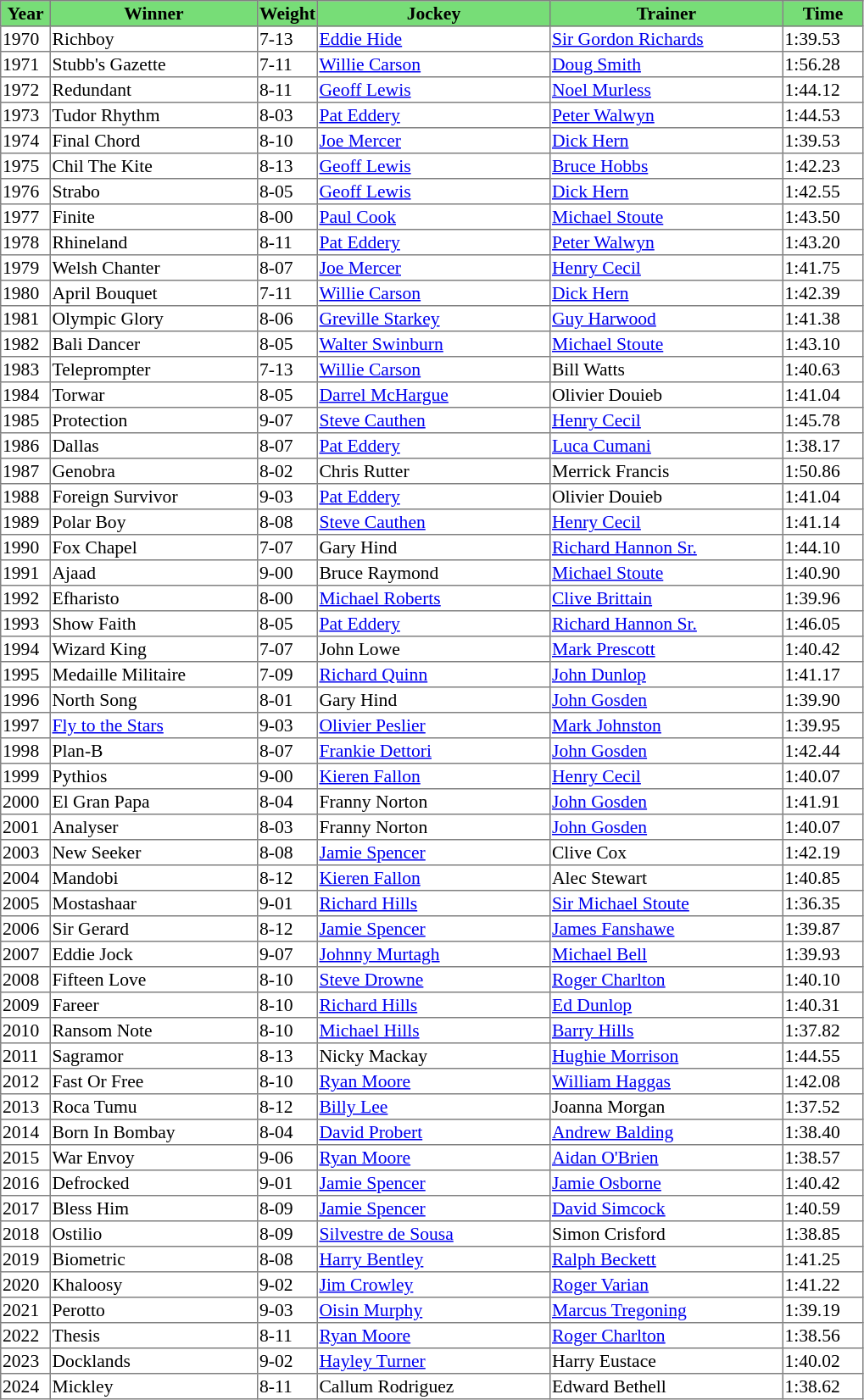<table class = "sortable" | border="1" style="border-collapse: collapse; font-size:90%">
<tr bgcolor="#77dd77" align="center">
<th style="width:36px"><strong>Year</strong></th>
<th style="width:160px"><strong>Winner</strong></th>
<th style="width:40px"><strong>Weight</strong></th>
<th style="width:180px"><strong>Jockey</strong></th>
<th style="width:180px"><strong>Trainer</strong></th>
<th style="width:60px"><strong>Time</strong></th>
</tr>
<tr>
<td>1970</td>
<td>Richboy</td>
<td>7-13</td>
<td><a href='#'>Eddie Hide</a></td>
<td><a href='#'>Sir Gordon Richards</a></td>
<td>1:39.53</td>
</tr>
<tr>
<td>1971</td>
<td>Stubb's Gazette</td>
<td>7-11</td>
<td><a href='#'>Willie Carson</a></td>
<td><a href='#'>Doug Smith</a></td>
<td>1:56.28</td>
</tr>
<tr>
<td>1972</td>
<td>Redundant</td>
<td>8-11</td>
<td><a href='#'>Geoff Lewis</a></td>
<td><a href='#'>Noel Murless</a></td>
<td>1:44.12</td>
</tr>
<tr>
<td>1973</td>
<td>Tudor Rhythm</td>
<td>8-03</td>
<td><a href='#'>Pat Eddery</a></td>
<td><a href='#'>Peter Walwyn</a></td>
<td>1:44.53</td>
</tr>
<tr>
<td>1974</td>
<td>Final Chord</td>
<td>8-10</td>
<td><a href='#'>Joe Mercer</a></td>
<td><a href='#'>Dick Hern</a></td>
<td>1:39.53</td>
</tr>
<tr>
<td>1975</td>
<td>Chil The Kite</td>
<td>8-13</td>
<td><a href='#'>Geoff Lewis</a></td>
<td><a href='#'>Bruce Hobbs</a></td>
<td>1:42.23</td>
</tr>
<tr>
<td>1976</td>
<td>Strabo</td>
<td>8-05</td>
<td><a href='#'>Geoff Lewis</a></td>
<td><a href='#'>Dick Hern</a></td>
<td>1:42.55</td>
</tr>
<tr>
<td>1977</td>
<td>Finite</td>
<td>8-00</td>
<td><a href='#'>Paul Cook</a></td>
<td><a href='#'>Michael Stoute</a></td>
<td>1:43.50</td>
</tr>
<tr>
<td>1978</td>
<td>Rhineland</td>
<td>8-11</td>
<td><a href='#'>Pat Eddery</a></td>
<td><a href='#'>Peter Walwyn</a></td>
<td>1:43.20</td>
</tr>
<tr>
<td>1979</td>
<td>Welsh Chanter</td>
<td>8-07</td>
<td><a href='#'>Joe Mercer</a></td>
<td><a href='#'>Henry Cecil</a></td>
<td>1:41.75</td>
</tr>
<tr>
<td>1980</td>
<td>April Bouquet</td>
<td>7-11</td>
<td><a href='#'>Willie Carson</a></td>
<td><a href='#'>Dick Hern</a></td>
<td>1:42.39</td>
</tr>
<tr>
<td>1981</td>
<td>Olympic Glory</td>
<td>8-06</td>
<td><a href='#'>Greville Starkey</a></td>
<td><a href='#'>Guy Harwood</a></td>
<td>1:41.38</td>
</tr>
<tr>
<td>1982</td>
<td>Bali Dancer</td>
<td>8-05</td>
<td><a href='#'>Walter Swinburn</a></td>
<td><a href='#'>Michael Stoute</a></td>
<td>1:43.10</td>
</tr>
<tr>
<td>1983</td>
<td>Teleprompter</td>
<td>7-13</td>
<td><a href='#'>Willie Carson</a></td>
<td>Bill Watts</td>
<td>1:40.63</td>
</tr>
<tr>
<td>1984</td>
<td>Torwar</td>
<td>8-05</td>
<td><a href='#'>Darrel McHargue</a></td>
<td>Olivier Douieb</td>
<td>1:41.04</td>
</tr>
<tr>
<td>1985</td>
<td>Protection</td>
<td>9-07</td>
<td><a href='#'>Steve Cauthen</a></td>
<td><a href='#'>Henry Cecil</a></td>
<td>1:45.78</td>
</tr>
<tr>
<td>1986</td>
<td>Dallas</td>
<td>8-07</td>
<td><a href='#'>Pat Eddery</a></td>
<td><a href='#'>Luca Cumani</a></td>
<td>1:38.17</td>
</tr>
<tr>
<td>1987</td>
<td>Genobra</td>
<td>8-02</td>
<td>Chris Rutter</td>
<td>Merrick Francis</td>
<td>1:50.86</td>
</tr>
<tr>
<td>1988</td>
<td>Foreign Survivor</td>
<td>9-03</td>
<td><a href='#'>Pat Eddery</a></td>
<td>Olivier Douieb</td>
<td>1:41.04</td>
</tr>
<tr>
<td>1989</td>
<td>Polar Boy</td>
<td>8-08</td>
<td><a href='#'>Steve Cauthen</a></td>
<td><a href='#'>Henry Cecil</a></td>
<td>1:41.14</td>
</tr>
<tr>
<td>1990</td>
<td>Fox Chapel</td>
<td>7-07</td>
<td>Gary Hind</td>
<td><a href='#'>Richard Hannon Sr.</a></td>
<td>1:44.10</td>
</tr>
<tr>
<td>1991</td>
<td>Ajaad</td>
<td>9-00</td>
<td>Bruce Raymond</td>
<td><a href='#'>Michael Stoute</a></td>
<td>1:40.90</td>
</tr>
<tr>
<td>1992</td>
<td>Efharisto</td>
<td>8-00</td>
<td><a href='#'>Michael Roberts</a></td>
<td><a href='#'>Clive Brittain</a></td>
<td>1:39.96</td>
</tr>
<tr>
<td>1993</td>
<td>Show Faith</td>
<td>8-05</td>
<td><a href='#'>Pat Eddery</a></td>
<td><a href='#'>Richard Hannon Sr.</a></td>
<td>1:46.05</td>
</tr>
<tr>
<td>1994</td>
<td>Wizard King</td>
<td>7-07</td>
<td>John Lowe</td>
<td><a href='#'>Mark Prescott</a></td>
<td>1:40.42</td>
</tr>
<tr>
<td>1995</td>
<td>Medaille Militaire</td>
<td>7-09</td>
<td><a href='#'>Richard Quinn</a></td>
<td><a href='#'>John Dunlop</a></td>
<td>1:41.17</td>
</tr>
<tr>
<td>1996</td>
<td>North Song</td>
<td>8-01</td>
<td>Gary Hind</td>
<td><a href='#'>John Gosden</a></td>
<td>1:39.90</td>
</tr>
<tr>
<td>1997</td>
<td><a href='#'>Fly to the Stars</a></td>
<td>9-03</td>
<td><a href='#'>Olivier Peslier</a></td>
<td><a href='#'>Mark Johnston</a></td>
<td>1:39.95</td>
</tr>
<tr>
<td>1998</td>
<td>Plan-B</td>
<td>8-07</td>
<td><a href='#'>Frankie Dettori</a></td>
<td><a href='#'>John Gosden</a></td>
<td>1:42.44</td>
</tr>
<tr>
<td>1999</td>
<td>Pythios</td>
<td>9-00</td>
<td><a href='#'>Kieren Fallon</a></td>
<td><a href='#'>Henry Cecil</a></td>
<td>1:40.07</td>
</tr>
<tr>
<td>2000</td>
<td>El Gran Papa</td>
<td>8-04</td>
<td>Franny Norton</td>
<td><a href='#'>John Gosden</a></td>
<td>1:41.91</td>
</tr>
<tr>
<td>2001</td>
<td>Analyser</td>
<td>8-03</td>
<td>Franny Norton</td>
<td><a href='#'>John Gosden</a></td>
<td>1:40.07</td>
</tr>
<tr>
<td>2003</td>
<td>New Seeker</td>
<td>8-08</td>
<td><a href='#'>Jamie Spencer</a></td>
<td>Clive Cox</td>
<td>1:42.19</td>
</tr>
<tr>
<td>2004</td>
<td>Mandobi</td>
<td>8-12</td>
<td><a href='#'>Kieren Fallon</a></td>
<td>Alec Stewart</td>
<td>1:40.85</td>
</tr>
<tr>
<td>2005</td>
<td>Mostashaar </td>
<td>9-01</td>
<td><a href='#'>Richard Hills</a></td>
<td><a href='#'>Sir Michael Stoute</a></td>
<td>1:36.35</td>
</tr>
<tr>
<td>2006</td>
<td>Sir Gerard</td>
<td>8-12</td>
<td><a href='#'>Jamie Spencer</a></td>
<td><a href='#'>James Fanshawe</a></td>
<td>1:39.87</td>
</tr>
<tr>
<td>2007</td>
<td>Eddie Jock</td>
<td>9-07</td>
<td><a href='#'>Johnny Murtagh</a></td>
<td><a href='#'>Michael Bell</a></td>
<td>1:39.93</td>
</tr>
<tr>
<td>2008</td>
<td>Fifteen Love</td>
<td>8-10</td>
<td><a href='#'>Steve Drowne</a></td>
<td><a href='#'>Roger Charlton</a></td>
<td>1:40.10</td>
</tr>
<tr>
<td>2009</td>
<td>Fareer</td>
<td>8-10</td>
<td><a href='#'>Richard Hills</a></td>
<td><a href='#'>Ed Dunlop</a></td>
<td>1:40.31</td>
</tr>
<tr>
<td>2010</td>
<td>Ransom Note</td>
<td>8-10</td>
<td><a href='#'>Michael Hills</a></td>
<td><a href='#'>Barry Hills</a></td>
<td>1:37.82</td>
</tr>
<tr>
<td>2011</td>
<td>Sagramor</td>
<td>8-13</td>
<td>Nicky Mackay</td>
<td><a href='#'>Hughie Morrison</a></td>
<td>1:44.55</td>
</tr>
<tr>
<td>2012</td>
<td>Fast Or Free</td>
<td>8-10</td>
<td><a href='#'>Ryan Moore</a></td>
<td><a href='#'>William Haggas</a></td>
<td>1:42.08</td>
</tr>
<tr>
<td>2013</td>
<td>Roca Tumu</td>
<td>8-12</td>
<td><a href='#'>Billy Lee</a></td>
<td>Joanna Morgan</td>
<td>1:37.52</td>
</tr>
<tr>
<td>2014</td>
<td>Born In Bombay</td>
<td>8-04</td>
<td><a href='#'>David Probert</a></td>
<td><a href='#'>Andrew Balding</a></td>
<td>1:38.40</td>
</tr>
<tr>
<td>2015</td>
<td>War Envoy</td>
<td>9-06</td>
<td><a href='#'>Ryan Moore</a></td>
<td><a href='#'>Aidan O'Brien</a></td>
<td>1:38.57</td>
</tr>
<tr>
<td>2016</td>
<td>Defrocked</td>
<td>9-01</td>
<td><a href='#'>Jamie Spencer</a></td>
<td><a href='#'>Jamie Osborne</a></td>
<td>1:40.42</td>
</tr>
<tr>
<td>2017</td>
<td>Bless Him</td>
<td>8-09</td>
<td><a href='#'>Jamie Spencer</a></td>
<td><a href='#'>David Simcock</a></td>
<td>1:40.59</td>
</tr>
<tr>
<td>2018</td>
<td>Ostilio</td>
<td>8-09</td>
<td><a href='#'>Silvestre de Sousa</a></td>
<td>Simon Crisford</td>
<td>1:38.85</td>
</tr>
<tr>
<td>2019</td>
<td>Biometric</td>
<td>8-08</td>
<td><a href='#'>Harry Bentley</a></td>
<td><a href='#'>Ralph Beckett</a></td>
<td>1:41.25</td>
</tr>
<tr>
<td>2020</td>
<td>Khaloosy</td>
<td>9-02</td>
<td><a href='#'>Jim Crowley</a></td>
<td><a href='#'>Roger Varian</a></td>
<td>1:41.22</td>
</tr>
<tr>
<td>2021</td>
<td>Perotto</td>
<td>9-03</td>
<td><a href='#'>Oisin Murphy</a></td>
<td><a href='#'>Marcus Tregoning</a></td>
<td>1:39.19</td>
</tr>
<tr>
<td>2022</td>
<td>Thesis</td>
<td>8-11</td>
<td><a href='#'>Ryan Moore</a></td>
<td><a href='#'>Roger Charlton</a></td>
<td>1:38.56</td>
</tr>
<tr>
<td>2023</td>
<td>Docklands</td>
<td>9-02</td>
<td><a href='#'>Hayley Turner</a></td>
<td>Harry Eustace</td>
<td>1:40.02</td>
</tr>
<tr>
<td>2024</td>
<td>Mickley</td>
<td>8-11</td>
<td>Callum Rodriguez</td>
<td>Edward Bethell</td>
<td>1:38.62</td>
</tr>
</table>
